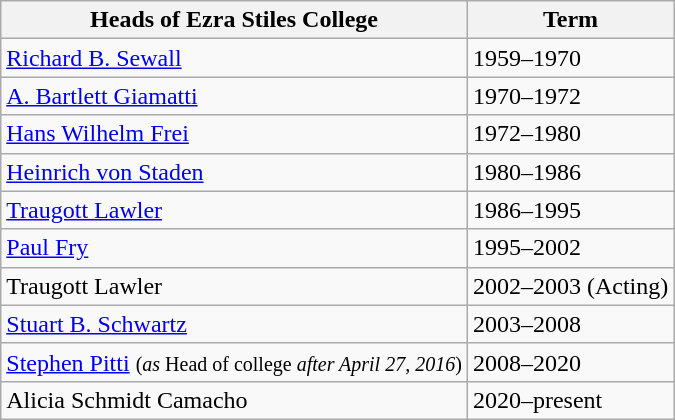<table class="wikitable">
<tr>
<th>Heads of Ezra Stiles College</th>
<th>Term</th>
</tr>
<tr>
<td><a href='#'>Richard B. Sewall</a></td>
<td>1959–1970</td>
</tr>
<tr>
<td><a href='#'>A. Bartlett Giamatti</a></td>
<td>1970–1972</td>
</tr>
<tr>
<td><a href='#'>Hans Wilhelm Frei</a></td>
<td>1972–1980</td>
</tr>
<tr>
<td><a href='#'>Heinrich von Staden</a></td>
<td>1980–1986</td>
</tr>
<tr>
<td><a href='#'>Traugott Lawler</a></td>
<td>1986–1995</td>
</tr>
<tr>
<td><a href='#'>Paul Fry</a></td>
<td>1995–2002</td>
</tr>
<tr>
<td>Traugott Lawler</td>
<td>2002–2003 (Acting)</td>
</tr>
<tr>
<td><a href='#'>Stuart B. Schwartz</a></td>
<td>2003–2008</td>
</tr>
<tr>
<td><a href='#'>Stephen Pitti</a> <small>(<em>as</em> Head of college <em>after April 27, 2016</em>)</small></td>
<td>2008–2020</td>
</tr>
<tr>
<td>Alicia Schmidt Camacho</td>
<td>2020–present </td>
</tr>
</table>
